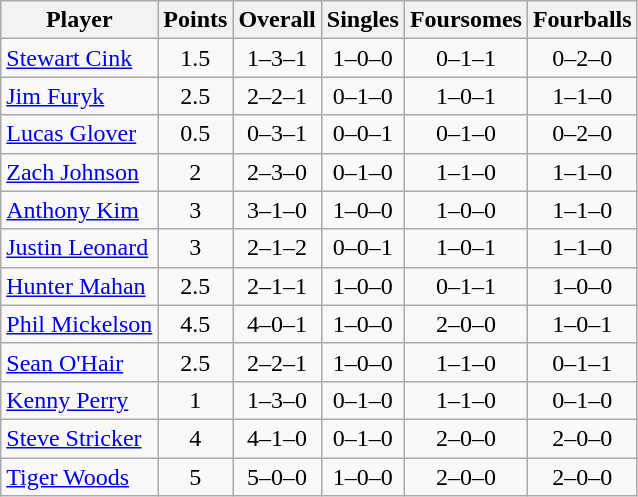<table class="wikitable sortable" style="text-align:center">
<tr>
<th>Player</th>
<th>Points</th>
<th>Overall</th>
<th>Singles</th>
<th>Foursomes</th>
<th>Fourballs</th>
</tr>
<tr>
<td align=left><a href='#'>Stewart Cink</a></td>
<td>1.5</td>
<td>1–3–1</td>
<td>1–0–0</td>
<td>0–1–1</td>
<td>0–2–0</td>
</tr>
<tr>
<td align=left><a href='#'>Jim Furyk</a></td>
<td>2.5</td>
<td>2–2–1</td>
<td>0–1–0</td>
<td>1–0–1</td>
<td>1–1–0</td>
</tr>
<tr>
<td align=left><a href='#'>Lucas Glover</a></td>
<td>0.5</td>
<td>0–3–1</td>
<td>0–0–1</td>
<td>0–1–0</td>
<td>0–2–0</td>
</tr>
<tr>
<td align=left><a href='#'>Zach Johnson</a></td>
<td>2</td>
<td>2–3–0</td>
<td>0–1–0</td>
<td>1–1–0</td>
<td>1–1–0</td>
</tr>
<tr>
<td align=left><a href='#'>Anthony Kim</a></td>
<td>3</td>
<td>3–1–0</td>
<td>1–0–0</td>
<td>1–0–0</td>
<td>1–1–0</td>
</tr>
<tr>
<td align=left><a href='#'>Justin Leonard</a></td>
<td>3</td>
<td>2–1–2</td>
<td>0–0–1</td>
<td>1–0–1</td>
<td>1–1–0</td>
</tr>
<tr>
<td align=left><a href='#'>Hunter Mahan</a></td>
<td>2.5</td>
<td>2–1–1</td>
<td>1–0–0</td>
<td>0–1–1</td>
<td>1–0–0</td>
</tr>
<tr>
<td align=left><a href='#'>Phil Mickelson</a></td>
<td>4.5</td>
<td>4–0–1</td>
<td>1–0–0</td>
<td>2–0–0</td>
<td>1–0–1</td>
</tr>
<tr>
<td align=left><a href='#'>Sean O'Hair</a></td>
<td>2.5</td>
<td>2–2–1</td>
<td>1–0–0</td>
<td>1–1–0</td>
<td>0–1–1</td>
</tr>
<tr>
<td align=left><a href='#'>Kenny Perry</a></td>
<td>1</td>
<td>1–3–0</td>
<td>0–1–0</td>
<td>1–1–0</td>
<td>0–1–0</td>
</tr>
<tr>
<td align=left><a href='#'>Steve Stricker</a></td>
<td>4</td>
<td>4–1–0</td>
<td>0–1–0</td>
<td>2–0–0</td>
<td>2–0–0</td>
</tr>
<tr>
<td align=left><a href='#'>Tiger Woods</a></td>
<td>5</td>
<td>5–0–0</td>
<td>1–0–0</td>
<td>2–0–0</td>
<td>2–0–0</td>
</tr>
</table>
